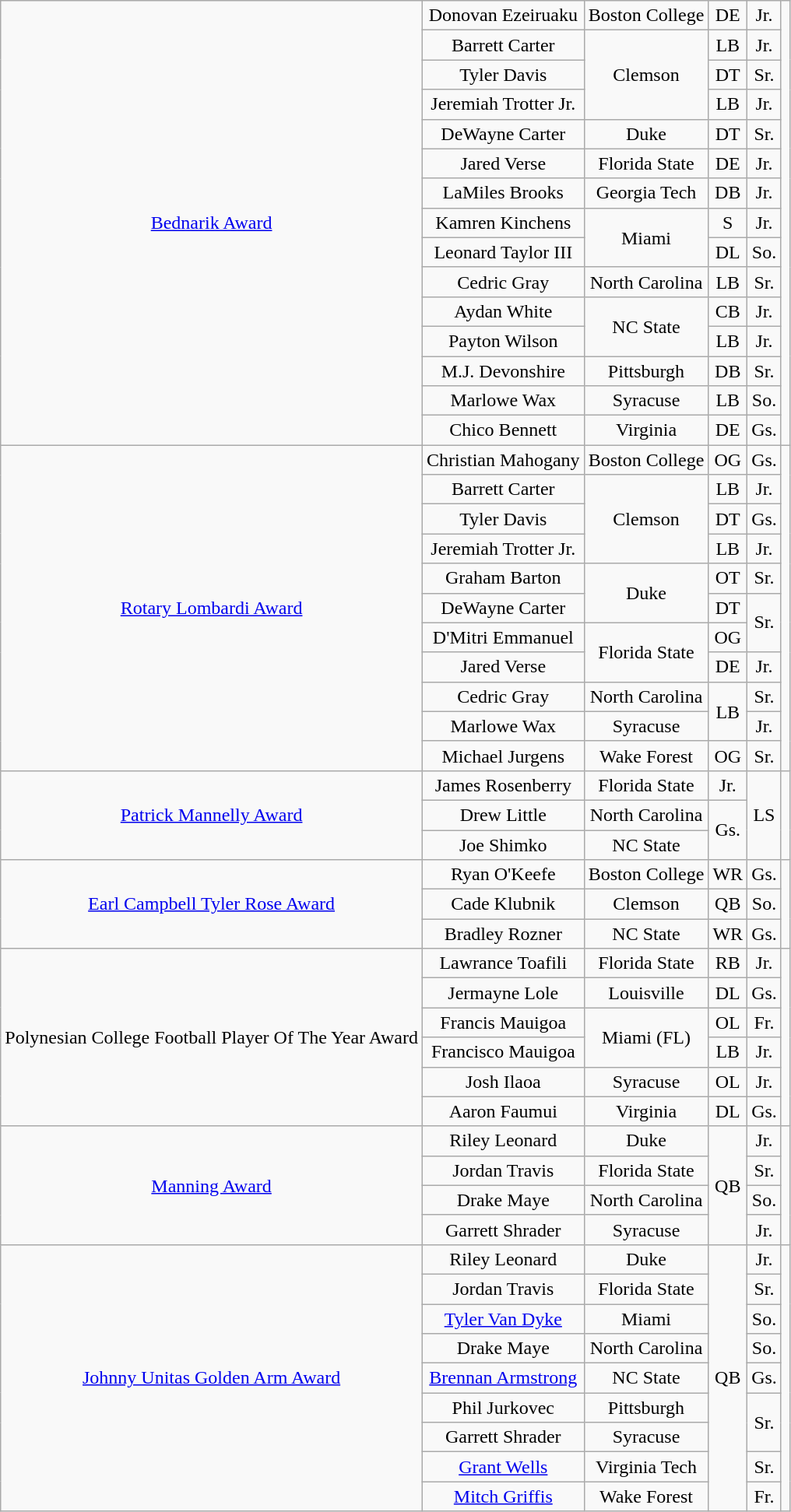<table class="wikitable" style="text-align:center;">
<tr>
<td rowspan=15><a href='#'>Bednarik Award</a></td>
<td>Donovan Ezeiruaku</td>
<td>Boston College</td>
<td>DE</td>
<td>Jr.</td>
<td rowspan=15></td>
</tr>
<tr>
<td>Barrett Carter</td>
<td rowspan=3>Clemson</td>
<td>LB</td>
<td>Jr.</td>
</tr>
<tr>
<td>Tyler Davis</td>
<td>DT</td>
<td>Sr.</td>
</tr>
<tr>
<td>Jeremiah Trotter Jr.</td>
<td>LB</td>
<td>Jr.</td>
</tr>
<tr>
<td>DeWayne Carter</td>
<td>Duke</td>
<td>DT</td>
<td> Sr.</td>
</tr>
<tr>
<td>Jared Verse</td>
<td>Florida State</td>
<td>DE</td>
<td> Jr.</td>
</tr>
<tr>
<td>LaMiles Brooks</td>
<td>Georgia Tech</td>
<td>DB</td>
<td>Jr.</td>
</tr>
<tr>
<td>Kamren Kinchens</td>
<td rowspan=2>Miami</td>
<td>S</td>
<td>Jr.</td>
</tr>
<tr>
<td>Leonard Taylor III</td>
<td>DL</td>
<td>So.</td>
</tr>
<tr>
<td>Cedric Gray</td>
<td>North Carolina</td>
<td>LB</td>
<td>Sr.</td>
</tr>
<tr>
<td>Aydan White</td>
<td rowspan=2>NC State</td>
<td>CB</td>
<td>Jr.</td>
</tr>
<tr>
<td>Payton Wilson</td>
<td>LB</td>
<td> Jr.</td>
</tr>
<tr>
<td>M.J. Devonshire</td>
<td>Pittsburgh</td>
<td>DB</td>
<td> Sr.</td>
</tr>
<tr>
<td>Marlowe Wax</td>
<td>Syracuse</td>
<td>LB</td>
<td>So.</td>
</tr>
<tr>
<td>Chico Bennett</td>
<td>Virginia</td>
<td>DE</td>
<td>Gs.</td>
</tr>
<tr>
<td rowspan=11><a href='#'>Rotary Lombardi Award</a></td>
<td>Christian Mahogany</td>
<td>Boston College</td>
<td>OG</td>
<td>Gs.</td>
<td rowspan=11></td>
</tr>
<tr>
<td>Barrett Carter</td>
<td rowspan=3>Clemson</td>
<td>LB</td>
<td>Jr.</td>
</tr>
<tr>
<td>Tyler Davis</td>
<td>DT</td>
<td>Gs.</td>
</tr>
<tr>
<td>Jeremiah Trotter Jr.</td>
<td>LB</td>
<td>Jr.</td>
</tr>
<tr>
<td>Graham Barton</td>
<td rowspan=2>Duke</td>
<td>OT</td>
<td>Sr.</td>
</tr>
<tr>
<td>DeWayne Carter</td>
<td>DT</td>
<td rowspan=2> Sr.</td>
</tr>
<tr>
<td>D'Mitri Emmanuel</td>
<td rowspan=2>Florida State</td>
<td>OG</td>
</tr>
<tr>
<td>Jared Verse</td>
<td>DE</td>
<td> Jr.</td>
</tr>
<tr>
<td>Cedric Gray</td>
<td>North Carolina</td>
<td rowspan=2>LB</td>
<td>Sr.</td>
</tr>
<tr>
<td>Marlowe Wax</td>
<td>Syracuse</td>
<td>Jr.</td>
</tr>
<tr>
<td>Michael Jurgens</td>
<td>Wake Forest</td>
<td>OG</td>
<td> Sr.</td>
</tr>
<tr>
<td rowspan=3><a href='#'>Patrick Mannelly Award</a></td>
<td>James Rosenberry</td>
<td>Florida State</td>
<td> Jr.</td>
<td rowspan=3>LS</td>
<td rowspan=3></td>
</tr>
<tr>
<td>Drew Little</td>
<td>North Carolina</td>
<td rowspan=2>Gs.</td>
</tr>
<tr>
<td>Joe Shimko</td>
<td>NC State</td>
</tr>
<tr>
<td rowspan=3><a href='#'>Earl Campbell Tyler Rose Award</a></td>
<td>Ryan O'Keefe</td>
<td>Boston College</td>
<td>WR</td>
<td>Gs.</td>
<td rowspan=3></td>
</tr>
<tr>
<td>Cade Klubnik</td>
<td>Clemson</td>
<td>QB</td>
<td>So.</td>
</tr>
<tr>
<td>Bradley Rozner</td>
<td>NC State</td>
<td>WR</td>
<td>Gs.</td>
</tr>
<tr>
<td rowspan=6>Polynesian College Football Player Of The Year Award</td>
<td>Lawrance Toafili</td>
<td>Florida State</td>
<td>RB</td>
<td> Jr.</td>
<td rowspan=6></td>
</tr>
<tr>
<td>Jermayne Lole</td>
<td>Louisville</td>
<td>DL</td>
<td>Gs.</td>
</tr>
<tr>
<td>Francis Mauigoa</td>
<td rowspan=2>Miami (FL)</td>
<td>OL</td>
<td>Fr.</td>
</tr>
<tr>
<td>Francisco Mauigoa</td>
<td>LB</td>
<td>Jr.</td>
</tr>
<tr>
<td>Josh Ilaoa</td>
<td>Syracuse</td>
<td>OL</td>
<td>Jr.</td>
</tr>
<tr>
<td>Aaron Faumui</td>
<td>Virginia</td>
<td>DL</td>
<td>Gs.</td>
</tr>
<tr>
<td rowspan=4><a href='#'>Manning Award</a></td>
<td>Riley Leonard</td>
<td>Duke</td>
<td rowspan=4>QB</td>
<td>Jr.</td>
<td rowspan=4></td>
</tr>
<tr>
<td>Jordan Travis</td>
<td>Florida State</td>
<td>Sr.</td>
</tr>
<tr>
<td>Drake Maye</td>
<td>North Carolina</td>
<td>So.</td>
</tr>
<tr>
<td>Garrett Shrader</td>
<td>Syracuse</td>
<td>Jr.</td>
</tr>
<tr>
<td rowspan=9><a href='#'>Johnny Unitas Golden Arm Award</a></td>
<td>Riley Leonard</td>
<td>Duke</td>
<td rowspan=9>QB</td>
<td>Jr.</td>
<td rowspan=9></td>
</tr>
<tr>
<td>Jordan Travis</td>
<td>Florida State</td>
<td>Sr.</td>
</tr>
<tr>
<td><a href='#'>Tyler Van Dyke</a></td>
<td>Miami</td>
<td> So.</td>
</tr>
<tr>
<td>Drake Maye</td>
<td>North Carolina</td>
<td>So.</td>
</tr>
<tr>
<td><a href='#'>Brennan Armstrong</a></td>
<td>NC State</td>
<td>Gs.</td>
</tr>
<tr>
<td>Phil Jurkovec</td>
<td>Pittsburgh</td>
<td rowspan=2>Sr.</td>
</tr>
<tr>
<td>Garrett Shrader</td>
<td>Syracuse</td>
</tr>
<tr>
<td><a href='#'>Grant Wells</a></td>
<td>Virginia Tech</td>
<td> Sr.</td>
</tr>
<tr>
<td><a href='#'>Mitch Griffis</a></td>
<td>Wake Forest</td>
<td> Fr.</td>
</tr>
</table>
